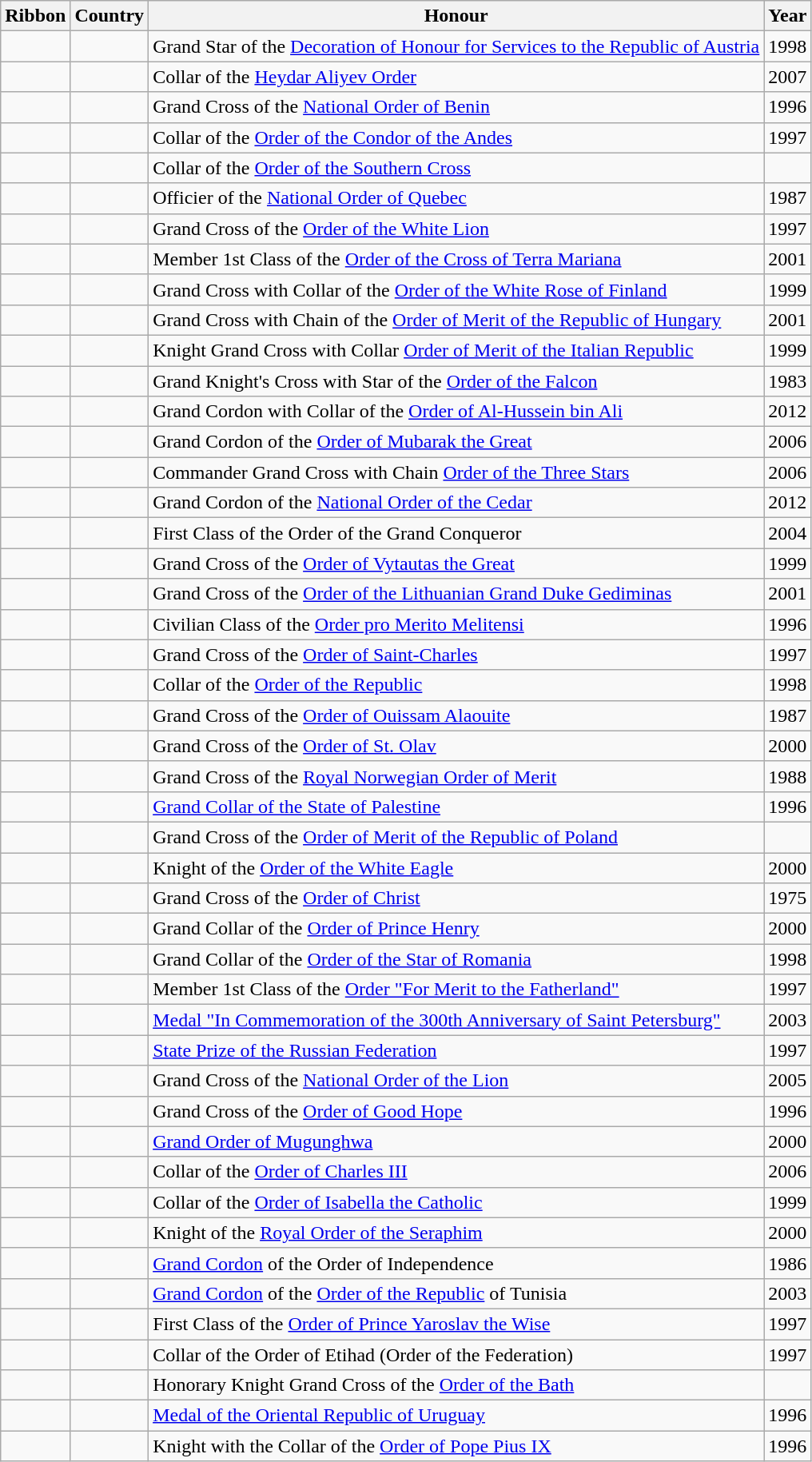<table class="wikitable">
<tr>
<th>Ribbon</th>
<th>Country</th>
<th>Honour</th>
<th>Year</th>
</tr>
<tr>
<td></td>
<td></td>
<td>Grand Star of the <a href='#'>Decoration of Honour for Services to the Republic of Austria</a></td>
<td>1998</td>
</tr>
<tr>
<td></td>
<td></td>
<td>Collar of the <a href='#'>Heydar Aliyev Order</a></td>
<td>2007</td>
</tr>
<tr>
<td></td>
<td></td>
<td>Grand Cross of the <a href='#'>National Order of Benin</a></td>
<td>1996</td>
</tr>
<tr>
<td></td>
<td></td>
<td>Collar of the <a href='#'>Order of the Condor of the Andes</a></td>
<td>1997</td>
</tr>
<tr>
<td></td>
<td></td>
<td>Collar of the <a href='#'>Order of the Southern Cross</a></td>
<td></td>
</tr>
<tr>
<td></td>
<td></td>
<td>Officier of the <a href='#'>National Order of Quebec</a></td>
<td>1987</td>
</tr>
<tr>
<td></td>
<td></td>
<td>Grand Cross of the <a href='#'>Order of the White Lion</a></td>
<td>1997</td>
</tr>
<tr>
<td></td>
<td></td>
<td>Member 1st Class of the <a href='#'>Order of the Cross of Terra Mariana</a></td>
<td>2001</td>
</tr>
<tr>
<td></td>
<td></td>
<td>Grand Cross with Collar of the <a href='#'>Order of the White Rose of Finland</a></td>
<td>1999</td>
</tr>
<tr>
<td></td>
<td></td>
<td>Grand Cross with Chain	of the <a href='#'>Order of Merit of the Republic of Hungary</a></td>
<td>2001</td>
</tr>
<tr>
<td></td>
<td></td>
<td>Knight Grand Cross with Collar <a href='#'>Order of Merit of the Italian Republic</a></td>
<td>1999</td>
</tr>
<tr>
<td></td>
<td></td>
<td>Grand Knight's Cross with Star of the <a href='#'>Order of the Falcon</a></td>
<td>1983</td>
</tr>
<tr>
<td></td>
<td></td>
<td>Grand Cordon with Collar of the <a href='#'>Order of Al-Hussein bin Ali</a></td>
<td>2012</td>
</tr>
<tr>
<td></td>
<td></td>
<td>Grand Cordon of the <a href='#'>Order of Mubarak the Great</a></td>
<td>2006</td>
</tr>
<tr>
<td></td>
<td></td>
<td>Commander Grand Cross with Chain <a href='#'>Order of the Three Stars</a></td>
<td>2006</td>
</tr>
<tr>
<td></td>
<td></td>
<td>Grand Cordon of the <a href='#'>National Order of the Cedar</a></td>
<td>2012</td>
</tr>
<tr>
<td></td>
<td></td>
<td>First Class of the Order of the Grand Conqueror</td>
<td>2004</td>
</tr>
<tr>
<td></td>
<td></td>
<td>Grand Cross of the <a href='#'>Order of Vytautas the Great</a></td>
<td>1999</td>
</tr>
<tr>
<td></td>
<td></td>
<td>Grand Cross of the <a href='#'>Order of the Lithuanian Grand Duke Gediminas</a></td>
<td>2001</td>
</tr>
<tr>
<td></td>
<td></td>
<td>Civilian Class of the <a href='#'>Order pro Merito Melitensi</a></td>
<td>1996</td>
</tr>
<tr>
<td></td>
<td></td>
<td>Grand Cross of the <a href='#'>Order of Saint-Charles</a></td>
<td>1997</td>
</tr>
<tr>
<td></td>
<td></td>
<td>Collar of the <a href='#'>Order of the Republic</a></td>
<td>1998</td>
</tr>
<tr>
<td></td>
<td></td>
<td>Grand Cross of the <a href='#'>Order of Ouissam Alaouite</a></td>
<td>1987</td>
</tr>
<tr>
<td></td>
<td></td>
<td>Grand Cross of the <a href='#'>Order of St. Olav</a></td>
<td>2000</td>
</tr>
<tr>
<td></td>
<td></td>
<td>Grand Cross of the <a href='#'>Royal Norwegian Order of Merit</a></td>
<td>1988</td>
</tr>
<tr>
<td></td>
<td></td>
<td><a href='#'>Grand Collar of the State of Palestine</a></td>
<td>1996</td>
</tr>
<tr>
<td></td>
<td></td>
<td>Grand Cross of the <a href='#'>Order of Merit of the Republic of Poland</a></td>
<td></td>
</tr>
<tr>
<td></td>
<td></td>
<td>Knight of the <a href='#'>Order of the White Eagle</a></td>
<td>2000</td>
</tr>
<tr>
<td></td>
<td></td>
<td>Grand Cross of the <a href='#'>Order of Christ</a></td>
<td>1975</td>
</tr>
<tr>
<td></td>
<td></td>
<td>Grand Collar of the <a href='#'>Order of Prince Henry</a></td>
<td>2000</td>
</tr>
<tr>
<td></td>
<td></td>
<td>Grand Collar of the <a href='#'>Order of the Star of Romania</a></td>
<td>1998</td>
</tr>
<tr>
<td></td>
<td></td>
<td>Member 1st Class of the <a href='#'>Order "For Merit to the Fatherland"</a></td>
<td>1997</td>
</tr>
<tr>
<td></td>
<td></td>
<td><a href='#'>Medal "In Commemoration of the 300th Anniversary of Saint Petersburg"</a></td>
<td>2003</td>
</tr>
<tr>
<td></td>
<td></td>
<td><a href='#'>State Prize of the Russian Federation</a></td>
<td>1997</td>
</tr>
<tr>
<td></td>
<td></td>
<td>Grand Cross of the <a href='#'>National Order of the Lion</a></td>
<td>2005</td>
</tr>
<tr>
<td></td>
<td></td>
<td>Grand Cross of the <a href='#'>Order of Good Hope</a></td>
<td>1996</td>
</tr>
<tr>
<td></td>
<td></td>
<td><a href='#'>Grand Order of Mugunghwa</a></td>
<td>2000</td>
</tr>
<tr>
<td></td>
<td></td>
<td>Collar of the <a href='#'>Order of Charles III</a></td>
<td>2006</td>
</tr>
<tr>
<td></td>
<td></td>
<td>Collar of the <a href='#'>Order of Isabella the Catholic</a></td>
<td>1999</td>
</tr>
<tr>
<td></td>
<td></td>
<td>Knight of the <a href='#'>Royal Order of the Seraphim</a></td>
<td>2000</td>
</tr>
<tr>
<td></td>
<td></td>
<td><a href='#'>Grand Cordon</a> of the Order of Independence</td>
<td>1986</td>
</tr>
<tr>
<td></td>
<td></td>
<td><a href='#'>Grand Cordon</a> of the <a href='#'>Order of the Republic</a> of Tunisia</td>
<td>2003</td>
</tr>
<tr>
<td></td>
<td></td>
<td>First Class of the <a href='#'>Order of Prince Yaroslav the Wise</a></td>
<td>1997</td>
</tr>
<tr>
<td></td>
<td></td>
<td>Collar of the Order of Etihad (Order of the Federation)</td>
<td>1997</td>
</tr>
<tr>
<td></td>
<td></td>
<td>Honorary Knight Grand Cross of the <a href='#'>Order of the Bath</a></td>
<td></td>
</tr>
<tr>
<td></td>
<td></td>
<td><a href='#'>Medal of the Oriental Republic of Uruguay</a></td>
<td>1996</td>
</tr>
<tr>
<td></td>
<td></td>
<td>Knight with the Collar of the <a href='#'>Order of Pope Pius IX</a></td>
<td>1996</td>
</tr>
</table>
